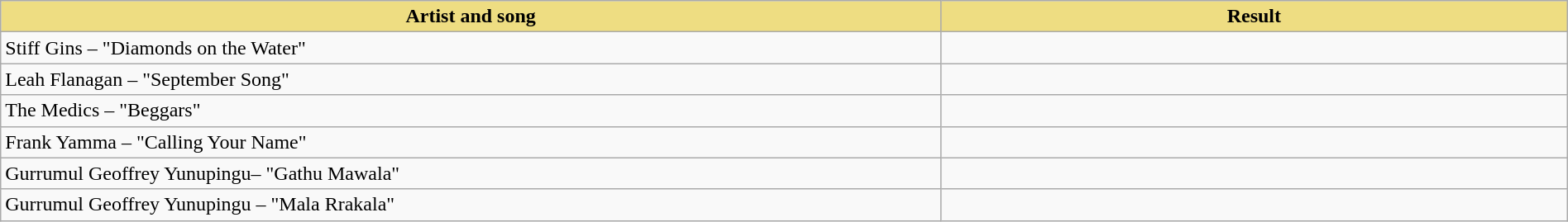<table class="wikitable" width=100%>
<tr>
<th style="width:15%;background:#EEDD82;">Artist and song</th>
<th style="width:10%;background:#EEDD82;">Result</th>
</tr>
<tr>
<td>Stiff Gins – "Diamonds on the Water"</td>
<td></td>
</tr>
<tr>
<td>Leah Flanagan – "September Song"</td>
<td></td>
</tr>
<tr>
<td>The Medics – "Beggars"</td>
<td></td>
</tr>
<tr>
<td>Frank Yamma – "Calling Your Name"</td>
<td></td>
</tr>
<tr>
<td>Gurrumul Geoffrey Yunupingu– "Gathu Mawala"</td>
<td></td>
</tr>
<tr>
<td>Gurrumul Geoffrey Yunupingu – "Mala Rrakala"</td>
<td></td>
</tr>
</table>
